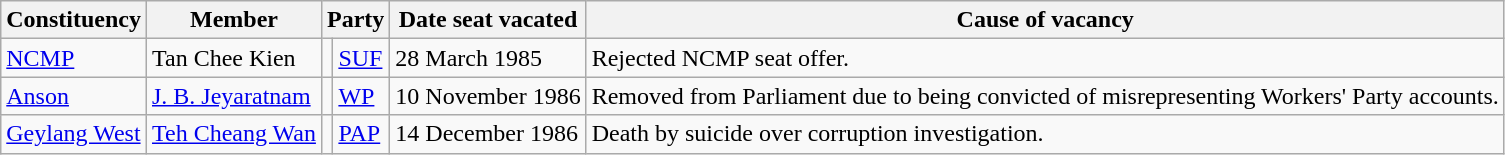<table class="wikitable" border="1">
<tr>
<th>Constituency</th>
<th>Member</th>
<th colspan="2">Party</th>
<th>Date seat vacated</th>
<th>Cause of vacancy</th>
</tr>
<tr>
<td><a href='#'>NCMP</a></td>
<td>Tan Chee Kien</td>
<td></td>
<td><a href='#'>SUF</a></td>
<td>28 March 1985</td>
<td>Rejected NCMP seat offer.</td>
</tr>
<tr>
<td scope="row"><a href='#'>Anson</a></td>
<td><a href='#'>J. B. Jeyaratnam</a></td>
<td></td>
<td><a href='#'>WP</a></td>
<td>10 November 1986</td>
<td>Removed from Parliament due to being convicted of misrepresenting Workers' Party accounts.</td>
</tr>
<tr>
<td><a href='#'>Geylang West</a></td>
<td><a href='#'>Teh Cheang Wan</a></td>
<td></td>
<td><a href='#'>PAP</a></td>
<td>14 December 1986</td>
<td>Death by suicide over corruption investigation.</td>
</tr>
</table>
